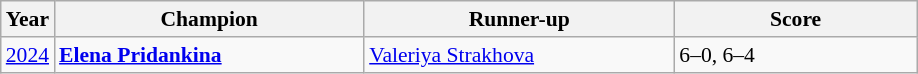<table class="wikitable" style="font-size:90%">
<tr>
<th>Year</th>
<th width="200">Champion</th>
<th width="200">Runner-up</th>
<th width="155">Score</th>
</tr>
<tr>
<td><a href='#'>2024</a></td>
<td> <strong><a href='#'>Elena Pridankina</a></strong></td>
<td> <a href='#'>Valeriya Strakhova</a></td>
<td>6–0, 6–4</td>
</tr>
</table>
